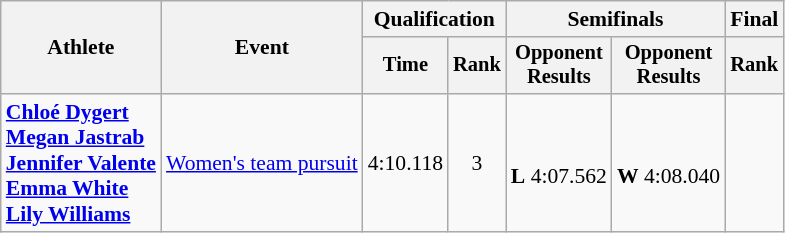<table class=wikitable style=font-size:90%>
<tr>
<th rowspan=2>Athlete</th>
<th rowspan=2>Event</th>
<th colspan=2>Qualification</th>
<th colspan=2>Semifinals</th>
<th colspan=2>Final</th>
</tr>
<tr style=font-size:95%>
<th>Time</th>
<th>Rank</th>
<th>Opponent<br>Results</th>
<th>Opponent<br>Results</th>
<th>Rank</th>
</tr>
<tr align=center>
<td align=left><strong><a href='#'>Chloé Dygert</a><br><a href='#'>Megan Jastrab</a><br><a href='#'>Jennifer Valente</a><br><a href='#'>Emma White</a><br><a href='#'>Lily Williams</a></strong></td>
<td align=left><a href='#'>Women's team pursuit</a></td>
<td>4:10.118</td>
<td>3</td>
<td><br><strong>L</strong> 4:07.562</td>
<td><br><strong>W</strong> 4:08.040</td>
<td></td>
</tr>
</table>
